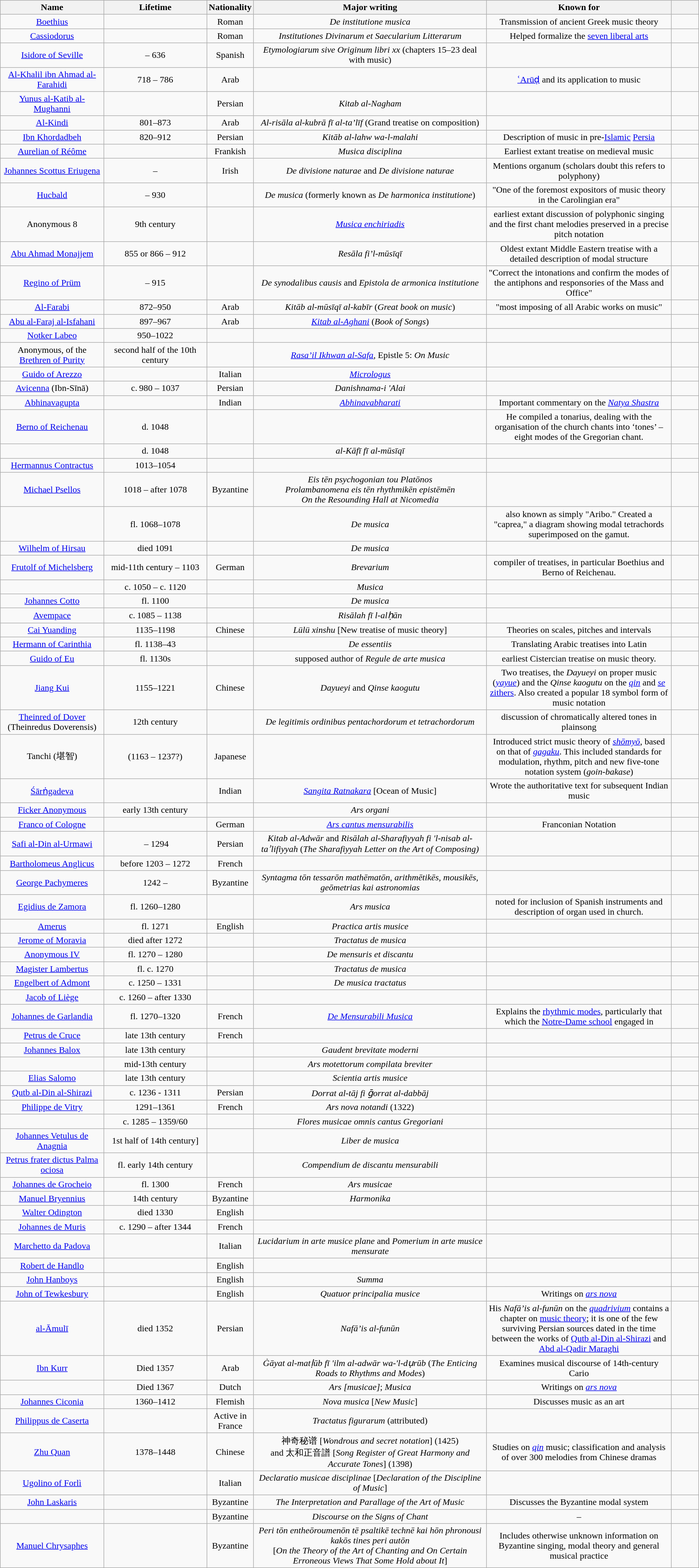<table class="wikitable plainrowheaders" style="text-align:center">
<tr>
<th scope="col" width="15%">Name</th>
<th scope="col" width="15%">Lifetime</th>
<th scope="col" width="5%">Nationality</th>
<th scope="col" width="34%">Major writing</th>
<th scope="col" width="27%">Known for</th>
<th scope="col" width="4%" class="unsortable"></th>
</tr>
<tr>
<td><a href='#'>Boethius</a></td>
<td></td>
<td>Roman</td>
<td><em>De institutione musica</em></td>
<td>Transmission of ancient Greek music theory</td>
<td></td>
</tr>
<tr>
<td><a href='#'>Cassiodorus</a></td>
<td></td>
<td>Roman</td>
<td><em>Institutiones Divinarum et Saecularium Litterarum</em></td>
<td>Helped formalize the <a href='#'>seven liberal arts</a></td>
<td></td>
</tr>
<tr>
<td><a href='#'>Isidore of Seville</a></td>
<td> – 636</td>
<td>Spanish</td>
<td><em>Etymologiarum sive Originum libri xx</em> (chapters 15–23 deal with music)</td>
<td></td>
<td></td>
</tr>
<tr>
<td><a href='#'>Al-Khalil ibn Ahmad al-Farahidi</a></td>
<td>718 – 786</td>
<td>Arab</td>
<td></td>
<td><a href='#'>ʿArūḍ</a> and its application to music</td>
<td></td>
</tr>
<tr>
<td><a href='#'>Yunus al-Katib al-Mughanni</a></td>
<td></td>
<td>Persian</td>
<td><em>Kitab al-Nagham</em></td>
<td></td>
<td></td>
</tr>
<tr>
<td><a href='#'>Al-Kindi</a></td>
<td>801–873</td>
<td>Arab</td>
<td><em>Al-risāla al-kubrā fī al-ta’līf</em> (Grand treatise on composition)</td>
<td></td>
<td></td>
</tr>
<tr>
<td><a href='#'>Ibn Khordadbeh</a></td>
<td>820–912</td>
<td>Persian</td>
<td><em>Kitāb al-lahw wa-l-malahi</em></td>
<td>Description of music in pre-<a href='#'>Islamic</a> <a href='#'>Persia</a></td>
<td></td>
</tr>
<tr>
<td><a href='#'>Aurelian of Réôme</a></td>
<td></td>
<td>Frankish</td>
<td><em>Musica disciplina</em></td>
<td>Earliest extant treatise on medieval music</td>
<td> </td>
</tr>
<tr>
<td><a href='#'>Johannes Scottus Eriugena</a></td>
<td> – </td>
<td>Irish</td>
<td><em>De divisione naturae</em> and <em>De divisione naturae</em></td>
<td>Mentions organum (scholars doubt this refers to polyphony)</td>
<td></td>
</tr>
<tr>
<td><a href='#'>Hucbald</a></td>
<td> – 930</td>
<td></td>
<td><em>De musica</em> (formerly known as <em>De harmonica institutione</em>)</td>
<td>"One of the foremost expositors of music theory in the Carolingian era"</td>
<td></td>
</tr>
<tr>
<td>Anonymous 8</td>
<td>9th century</td>
<td></td>
<td><em><a href='#'>Musica enchiriadis</a></em></td>
<td>earliest extant discussion of polyphonic singing and the first chant melodies preserved in a precise pitch notation</td>
<td></td>
</tr>
<tr>
<td><a href='#'>Abu Ahmad Monajjem</a></td>
<td>855 or 866 – 912</td>
<td></td>
<td><em>Resāla fi’l-mūsīqī</em></td>
<td>Oldest extant Middle Eastern treatise with a detailed description of modal structure</td>
<td></td>
</tr>
<tr>
<td><a href='#'>Regino of Prüm</a></td>
<td> – 915</td>
<td></td>
<td><em>De synodalibus causis</em> and <em>Epistola de armonica institutione</em></td>
<td>"Correct the intonations and confirm the modes of the antiphons and responsories of the Mass and Office"</td>
<td></td>
</tr>
<tr>
<td><a href='#'>Al-Farabi</a></td>
<td>872–950</td>
<td>Arab</td>
<td><em>Kitāb al-mūsīqī al-kabīr</em> (<em>Great book on music</em>)</td>
<td>"most imposing of all Arabic works on music"</td>
<td></td>
</tr>
<tr>
<td><a href='#'>Abu al-Faraj al-Isfahani</a></td>
<td>897–967</td>
<td>Arab</td>
<td><em><a href='#'>Kitab al-Aghani</a></em> (<em>Book of Songs</em>)</td>
<td></td>
</tr>
<tr>
<td><a href='#'>Notker Labeo</a></td>
<td>950–1022</td>
<td></td>
<td></td>
<td></td>
<td></td>
</tr>
<tr>
<td>Anonymous, of the <a href='#'>Brethren of Purity</a></td>
<td>second half of the 10th century</td>
<td></td>
<td><em><a href='#'>Rasa’il Ikhwan al-Safa</a>,</em> Epistle 5: <em>On Music</em></td>
<td></td>
<td></td>
</tr>
<tr>
<td><a href='#'>Guido of Arezzo</a></td>
<td></td>
<td>Italian</td>
<td><em><a href='#'>Micrologus</a></em></td>
<td></td>
<td></td>
</tr>
<tr>
<td><a href='#'>Avicenna</a> (Ibn-Sīnā)</td>
<td>c. 980 – 1037</td>
<td>Persian</td>
<td><em>Danishnama-i 'Alai</em></td>
<td></td>
<td></td>
</tr>
<tr>
<td><a href='#'>Abhinavagupta</a></td>
<td></td>
<td>Indian</td>
<td><em><a href='#'>Abhinavabharati</a></em></td>
<td>Important commentary on the <em><a href='#'>Natya Shastra</a></em></td>
<td></td>
</tr>
<tr>
<td><a href='#'>Berno of Reichenau</a></td>
<td>d. 1048</td>
<td></td>
<td></td>
<td>He compiled a tonarius, dealing with the organisation of the church chants into ‘tones’ – eight modes of the Gregorian chant.</td>
<td></td>
</tr>
<tr>
<td></td>
<td>d. 1048</td>
<td></td>
<td><em>al-Kāfī fī al-mūsīqī</em></td>
<td></td>
<td></td>
</tr>
<tr>
<td><a href='#'>Hermannus Contractus</a></td>
<td>1013–1054</td>
<td></td>
<td></td>
<td></td>
<td></td>
</tr>
<tr>
<td><a href='#'>Michael Psellos</a></td>
<td>1018 – after 1078</td>
<td>Byzantine</td>
<td><em>Eis tēn psychogonian tou Platōnos</em><br><em>Prolambanomena eis tēn rhythmikēn epistēmēn</em><br><em>On the Resounding Hall at Nicomedia</em></td>
<td></td>
<td></td>
</tr>
<tr>
<td></td>
<td>fl. 1068–1078</td>
<td></td>
<td><em>De musica</em></td>
<td>also known as simply "Aribo." Created a "caprea," a diagram showing modal tetrachords superimposed on the gamut.</td>
<td></td>
</tr>
<tr>
<td><a href='#'>Wilhelm of Hirsau</a></td>
<td>died 1091</td>
<td></td>
<td><em>De musica</em></td>
<td></td>
<td></td>
</tr>
<tr>
<td><a href='#'>Frutolf of Michelsberg</a></td>
<td>mid-11th century – 1103</td>
<td>German</td>
<td><em>Brevarium</em></td>
<td>compiler of treatises, in particular Boethius and Berno of Reichenau.</td>
<td></td>
</tr>
<tr>
<td></td>
<td>c. 1050 – c. 1120</td>
<td></td>
<td><em>Musica</em></td>
<td></td>
<td></td>
</tr>
<tr>
<td><a href='#'>Johannes Cotto</a></td>
<td>fl. 1100</td>
<td></td>
<td><em>De musica</em></td>
<td></td>
</tr>
<tr>
<td><a href='#'>Avempace</a></td>
<td>c. 1085 – 1138</td>
<td></td>
<td><em>Risālah fī l-alḥān</em></td>
<td></td>
<td></td>
</tr>
<tr>
<td><a href='#'>Cai Yuanding</a></td>
<td>1135–1198</td>
<td>Chinese</td>
<td><em>Lülü xinshu</em> [New treatise of music theory]</td>
<td>Theories on scales, pitches and intervals</td>
<td></td>
</tr>
<tr>
<td><a href='#'>Hermann of Carinthia</a></td>
<td>fl. 1138–43</td>
<td></td>
<td><em>De essentiis</em></td>
<td>Translating Arabic treatises into Latin</td>
<td></td>
</tr>
<tr>
<td><a href='#'>Guido of Eu</a></td>
<td>fl. 1130s</td>
<td></td>
<td>supposed author of <em>Regule de arte musica</em></td>
<td>earliest Cistercian treatise on music theory.</td>
<td></td>
</tr>
<tr>
<td><a href='#'>Jiang Kui</a></td>
<td>1155–1221</td>
<td>Chinese</td>
<td><em>Dayueyi</em> and <em>Qinse kaogutu</em></td>
<td>Two treatises, the <em>Dayueyi</em> on proper music (<em><a href='#'>yayue</a></em>) and the <em>Qinse kaogutu</em> on the <em><a href='#'>qin</a></em> and <em><a href='#'>se</a></em> <a href='#'>zithers</a>. Also created a popular 18 symbol form of music notation</td>
<td></td>
</tr>
<tr>
<td><a href='#'>Theinred of Dover</a> (Theinredus Doverensis)</td>
<td>12th century</td>
<td></td>
<td><em>De legitimis ordinibus pentachordorum et tetrachordorum</em></td>
<td>discussion of chromatically altered tones in plainsong</td>
<td></td>
</tr>
<tr>
<td>Tanchi (堪智)</td>
<td>(1163 – 1237?)</td>
<td>Japanese</td>
<td></td>
<td>Introduced strict music theory of <em><a href='#'>shōmyō</a></em>, based on that of <em><a href='#'>gagaku</a></em>. This included standards for modulation, rhythm, pitch and new five-tone notation system (<em>goin-bakase</em>)</td>
<td></td>
</tr>
<tr>
<td><a href='#'>Śārṅgadeva</a></td>
<td></td>
<td>Indian</td>
<td><em><a href='#'>Sangita Ratnakara</a></em> [Ocean of Music]</td>
<td>Wrote the authoritative text for subsequent Indian music</td>
<td></td>
</tr>
<tr>
<td><a href='#'>Ficker Anonymous</a></td>
<td>early 13th century</td>
<td></td>
<td><em>Ars organi</em></td>
<td></td>
<td></td>
</tr>
<tr>
<td><a href='#'>Franco of Cologne</a></td>
<td></td>
<td>German</td>
<td><em><a href='#'>Ars cantus mensurabilis</a></em></td>
<td>Franconian Notation</td>
<td></td>
</tr>
<tr>
<td><a href='#'>Safi al-Din al-Urmawi</a></td>
<td> – 1294</td>
<td>Persian</td>
<td><em>Kitab al-Adwār</em> and <em>Risālah al-Sharafiyyah fi 'l-nisab al-taʾlifiyyah</em> (<em>The Sharafiyyah Letter on the Art of Composing)</em></td>
<td></td>
<td></td>
</tr>
<tr>
<td><a href='#'>Bartholomeus Anglicus</a></td>
<td>before 1203 – 1272</td>
<td>French</td>
<td></td>
<td></td>
<td></td>
</tr>
<tr>
<td><a href='#'>George Pachymeres</a></td>
<td>1242 – </td>
<td>Byzantine</td>
<td><em>Syntagma tōn tessarōn mathēmatōn, arithmētikēs, mousikēs, geōmetrias kai astronomias</em></td>
<td></td>
<td></td>
</tr>
<tr>
<td><a href='#'>Egidius de Zamora</a></td>
<td>fl. 1260–1280</td>
<td></td>
<td><em>Ars musica</em></td>
<td>noted for inclusion of Spanish instruments and description of organ used in church.</td>
<td></td>
</tr>
<tr>
<td><a href='#'>Amerus</a></td>
<td>fl. 1271</td>
<td>English</td>
<td><em>Practica artis musice</em></td>
<td></td>
<td></td>
</tr>
<tr>
<td><a href='#'>Jerome of Moravia</a></td>
<td>died after 1272</td>
<td></td>
<td><em>Tractatus de musica</em></td>
<td></td>
<td></td>
</tr>
<tr>
<td><a href='#'>Anonymous IV</a></td>
<td>fl. 1270 – 1280</td>
<td></td>
<td><em>De mensuris et discantu</em></td>
<td></td>
<td></td>
</tr>
<tr>
<td><a href='#'>Magister Lambertus</a></td>
<td>fl. c. 1270</td>
<td></td>
<td><em>Tractatus de musica</em></td>
<td></td>
<td></td>
</tr>
<tr>
<td><a href='#'>Engelbert of Admont</a></td>
<td>c. 1250 – 1331</td>
<td></td>
<td><em>De musica tractatus</em></td>
<td></td>
<td></td>
</tr>
<tr>
<td><a href='#'>Jacob of Liège</a></td>
<td>c. 1260 – after 1330</td>
<td></td>
<td></td>
<td></td>
<td></td>
</tr>
<tr>
<td><a href='#'>Johannes de Garlandia</a></td>
<td>fl. 1270–1320</td>
<td>French</td>
<td><em><a href='#'>De Mensurabili Musica</a></em></td>
<td>Explains the <a href='#'>rhythmic modes</a>, particularly that which the <a href='#'>Notre-Dame school</a> engaged in</td>
<td></td>
</tr>
<tr>
<td><a href='#'>Petrus de Cruce</a></td>
<td>late 13th century</td>
<td>French</td>
<td></td>
<td></td>
<td></td>
</tr>
<tr>
<td><a href='#'>Johannes Balox</a></td>
<td>late 13th century</td>
<td></td>
<td><em>Gaudent brevitate moderni</em></td>
<td></td>
<td></td>
</tr>
<tr>
<td></td>
<td>mid-13th century</td>
<td></td>
<td><em>Ars motettorum compilata breviter</em></td>
<td></td>
<td></td>
</tr>
<tr>
<td><a href='#'>Elias Salomo</a></td>
<td>late 13th century</td>
<td></td>
<td><em>Scientia artis musice</em></td>
<td></td>
<td></td>
</tr>
<tr>
<td><a href='#'>Qutb al-Din al-Shirazi</a></td>
<td>c. 1236 - 1311</td>
<td>Persian</td>
<td><em>Dorrat al-tāj fi ḡorrat al-dabbāj</em></td>
<td></td>
<td></td>
</tr>
<tr>
<td><a href='#'>Philippe de Vitry</a></td>
<td>1291–1361</td>
<td>French</td>
<td><em>Ars nova notandi</em> (1322)</td>
<td></td>
<td></td>
</tr>
<tr>
<td></td>
<td>c. 1285 – 1359/60</td>
<td></td>
<td><em>Flores musicae omnis cantus Gregoriani</em></td>
<td></td>
<td></td>
</tr>
<tr>
<td><a href='#'>Johannes Vetulus de Anagnia</a></td>
<td>1st half of 14th century]</td>
<td></td>
<td><em>Liber de musica</em></td>
<td></td>
<td></td>
</tr>
<tr>
<td><a href='#'>Petrus frater dictus Palma ociosa</a></td>
<td>fl. early 14th century</td>
<td></td>
<td><em>Compendium de discantu mensurabili</em></td>
<td></td>
<td></td>
</tr>
<tr>
<td><a href='#'>Johannes de Grocheio</a></td>
<td>fl. 1300</td>
<td>French</td>
<td><em>Ars musicae</em></td>
<td></td>
<td></td>
</tr>
<tr>
<td><a href='#'>Manuel Bryennius</a></td>
<td>14th century</td>
<td>Byzantine</td>
<td><em>Harmonika</em></td>
<td></td>
<td></td>
</tr>
<tr>
<td><a href='#'>Walter Odington</a></td>
<td>died 1330</td>
<td>English</td>
<td></td>
<td></td>
<td></td>
</tr>
<tr>
<td><a href='#'>Johannes de Muris</a></td>
<td>c. 1290 – after 1344</td>
<td>French</td>
<td></td>
<td></td>
<td></td>
</tr>
<tr>
<td><a href='#'>Marchetto da Padova</a></td>
<td></td>
<td>Italian</td>
<td><em>Lucidarium in arte musice plane</em> and <em>Pomerium in arte musice mensurate</em></td>
<td></td>
<td></td>
</tr>
<tr>
<td><a href='#'>Robert de Handlo</a></td>
<td></td>
<td>English</td>
<td></td>
<td></td>
<td></td>
</tr>
<tr>
<td><a href='#'>John Hanboys</a></td>
<td></td>
<td>English</td>
<td><em>Summa</em></td>
<td></td>
<td></td>
</tr>
<tr>
<td><a href='#'>John of Tewkesbury</a></td>
<td></td>
<td>English</td>
<td><em>Quatuor principalia musice</em></td>
<td>Writings on <em><a href='#'>ars nova</a></em></td>
<td></td>
</tr>
<tr>
<td><a href='#'>al-Āmulī</a></td>
<td>died 1352</td>
<td>Persian</td>
<td><em>Nafā’is al-funūn</em></td>
<td>His <em>Nafā’is al-funūn</em> on the <em><a href='#'>quadrivium</a></em> contains a chapter on <a href='#'>music theory</a>; it is one of the few surviving Persian sources dated in the time between the works of <a href='#'>Qutb al-Din al-Shirazi</a> and <a href='#'>Abd al-Qadir Maraghi</a></td>
<td></td>
</tr>
<tr>
<td><a href='#'>Ibn Kurr</a></td>
<td>Died 1357</td>
<td>Arab</td>
<td><em>Ġāyat al-matḷūb fī 'ilm al-adwār wa-'l-dụrūb</em> (<em>The Enticing Roads to Rhythms and Modes</em>)</td>
<td>Examines musical discourse of 14th-century Cario</td>
<td></td>
</tr>
<tr>
<td></td>
<td>Died 1367</td>
<td>Dutch</td>
<td><em>Ars [musicae]</em>; <em>Musica</em></td>
<td>Writings on <em><a href='#'>ars nova</a></em></td>
<td></td>
</tr>
<tr>
<td><a href='#'>Johannes Ciconia</a></td>
<td>1360–1412</td>
<td>Flemish</td>
<td><em>Nova musica</em> [<em>New Music</em>]</td>
<td>Discusses music as an art</td>
<td></td>
</tr>
<tr>
<td><a href='#'>Philippus de Caserta</a></td>
<td></td>
<td>Active in France</td>
<td><em>Tractatus figurarum</em> (attributed)</td>
<td></td>
<td></td>
</tr>
<tr>
<td><a href='#'>Zhu Quan</a></td>
<td>1378–1448</td>
<td>Chinese</td>
<td>神奇秘谱 [<em>Wondrous and secret notation</em>] (1425)<br>and 太和正音譜 [<em>Song Register of Great Harmony and Accurate Tones</em>] (1398)</td>
<td>Studies on <em><a href='#'>qin</a></em> music; classification and analysis of over 300 melodies from Chinese dramas</td>
<td></td>
</tr>
<tr>
<td><a href='#'>Ugolino of Forlì</a></td>
<td></td>
<td>Italian</td>
<td><em>Declaratio musicae disciplinae</em> [<em>Declaration of the Discipline of Music</em>]</td>
<td></td>
<td></td>
</tr>
<tr>
<td><a href='#'>John Laskaris</a></td>
<td></td>
<td>Byzantine</td>
<td><em>The Interpretation and Parallage of the Art of Music</em></td>
<td>Discusses the Byzantine modal system</td>
<td></td>
</tr>
<tr>
<td></td>
<td></td>
<td>Byzantine</td>
<td><em>Discourse on the Signs of Chant</em></td>
<td>–</td>
<td></td>
</tr>
<tr>
<td><a href='#'>Manuel Chrysaphes</a></td>
<td></td>
<td>Byzantine</td>
<td><em>Peri tōn entheōroumenōn tē psaltikē technē kai hōn phronousi kakōs tines peri autōn</em><br>[<em>On the Theory of the Art of Chanting and On Certain Erroneous Views That Some Hold about It</em>]</td>
<td>Includes otherwise unknown information on Byzantine singing, modal theory and general musical practice</td>
<td></td>
</tr>
</table>
